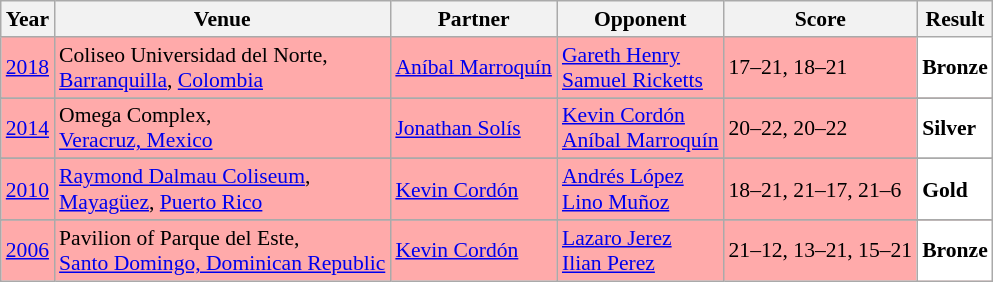<table class="sortable wikitable" style="font-size: 90%;">
<tr>
<th>Year</th>
<th>Venue</th>
<th>Partner</th>
<th>Opponent</th>
<th>Score</th>
<th>Result</th>
</tr>
<tr style="background:#FFAAAA">
<td align="center"><a href='#'>2018</a></td>
<td align="left">Coliseo Universidad del Norte,<br><a href='#'>Barranquilla</a>, <a href='#'>Colombia</a></td>
<td align="left"> <a href='#'>Aníbal Marroquín</a></td>
<td align="left"> <a href='#'>Gareth Henry</a> <br>  <a href='#'>Samuel Ricketts</a></td>
<td align="left">17–21, 18–21</td>
<td style="text-align:left; background:white"> <strong>Bronze</strong></td>
</tr>
<tr>
</tr>
<tr style="background:#FFAAAA">
<td align="center"><a href='#'>2014</a></td>
<td align="left">Omega Complex,<br><a href='#'>Veracruz, Mexico</a></td>
<td align="left"> <a href='#'>Jonathan Solís</a></td>
<td align="left"> <a href='#'>Kevin Cordón</a> <br>  <a href='#'>Aníbal Marroquín</a></td>
<td align="left">20–22, 20–22</td>
<td style="text-align:left; background:white"> <strong>Silver</strong></td>
</tr>
<tr>
</tr>
<tr style="background:#FFAAAA">
<td align="center"><a href='#'>2010</a></td>
<td align="left"><a href='#'>Raymond Dalmau Coliseum</a>,<br><a href='#'>Mayagüez</a>, <a href='#'>Puerto Rico</a></td>
<td align="left"> <a href='#'>Kevin Cordón</a></td>
<td align="left"> <a href='#'>Andrés López</a> <br>  <a href='#'>Lino Muñoz</a></td>
<td align="left">18–21, 21–17, 21–6</td>
<td style="text-align:left; background:white"> <strong>Gold</strong></td>
</tr>
<tr>
</tr>
<tr style="background:#FFAAAA">
<td align="center"><a href='#'>2006</a></td>
<td align="left">Pavilion of Parque del Este,<br><a href='#'>Santo Domingo, Dominican Republic</a></td>
<td align="left"> <a href='#'>Kevin Cordón</a></td>
<td align="left"> <a href='#'>Lazaro Jerez</a> <br>  <a href='#'>Ilian Perez</a></td>
<td align="left">21–12, 13–21, 15–21</td>
<td style="text-align:left; background:white"> <strong>Bronze</strong></td>
</tr>
</table>
